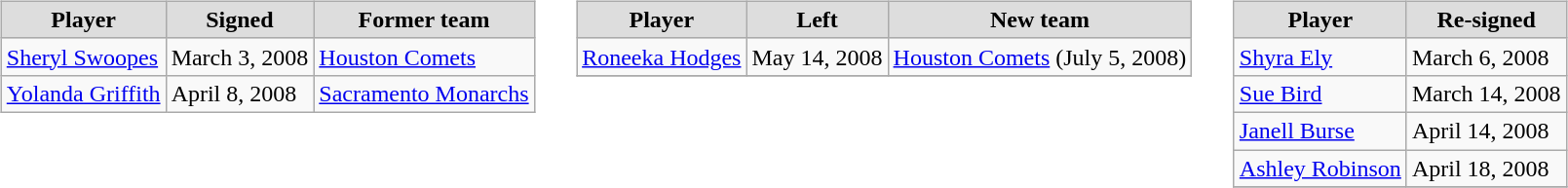<table cellspacing="10">
<tr>
<td valign="top"><br><table class="wikitable">
<tr align="center"  bgcolor="#dddddd">
<td><strong>Player</strong></td>
<td><strong>Signed</strong></td>
<td><strong>Former team</strong></td>
</tr>
<tr>
<td><a href='#'>Sheryl Swoopes</a></td>
<td>March 3, 2008</td>
<td><a href='#'>Houston Comets</a></td>
</tr>
<tr>
<td><a href='#'>Yolanda Griffith</a></td>
<td>April 8, 2008</td>
<td><a href='#'>Sacramento Monarchs</a></td>
</tr>
</table>
</td>
<td valign="top"><br><table class="wikitable">
<tr align="center"  bgcolor="#dddddd">
<td><strong>Player</strong></td>
<td><strong>Left</strong></td>
<td><strong>New team</strong></td>
</tr>
<tr>
<td><a href='#'>Roneeka Hodges</a></td>
<td>May 14, 2008</td>
<td><a href='#'>Houston Comets</a> (July 5, 2008)</td>
</tr>
<tr>
</tr>
</table>
</td>
<td valign="top"><br><table class="wikitable">
<tr align="center"  bgcolor="#dddddd">
<td><strong>Player</strong></td>
<td><strong>Re-signed</strong></td>
</tr>
<tr>
<td><a href='#'>Shyra Ely</a></td>
<td>March 6, 2008</td>
</tr>
<tr>
<td><a href='#'>Sue Bird</a></td>
<td>March 14, 2008</td>
</tr>
<tr>
<td><a href='#'>Janell Burse</a></td>
<td>April 14, 2008</td>
</tr>
<tr>
<td><a href='#'>Ashley Robinson</a></td>
<td>April 18, 2008</td>
</tr>
<tr>
</tr>
</table>
</td>
</tr>
</table>
